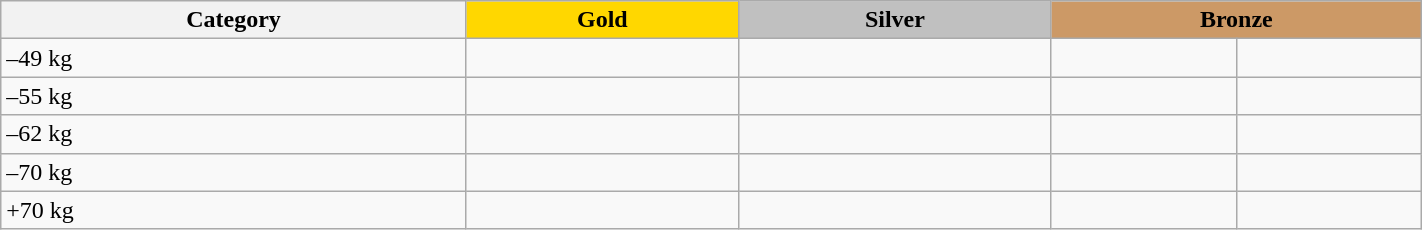<table class=wikitable  width=75%>
<tr>
<th>Category</th>
<th style="background: gold">Gold</th>
<th style="background: silver">Silver</th>
<th style="background: #cc9966" colspan=2>Bronze</th>
</tr>
<tr>
<td>–49 kg</td>
<td></td>
<td></td>
<td></td>
<td></td>
</tr>
<tr>
<td>–55 kg</td>
<td></td>
<td></td>
<td></td>
<td></td>
</tr>
<tr>
<td>–62 kg</td>
<td></td>
<td></td>
<td></td>
<td></td>
</tr>
<tr>
<td>–70 kg</td>
<td></td>
<td></td>
<td></td>
<td></td>
</tr>
<tr>
<td>+70 kg</td>
<td></td>
<td></td>
<td></td>
<td></td>
</tr>
</table>
